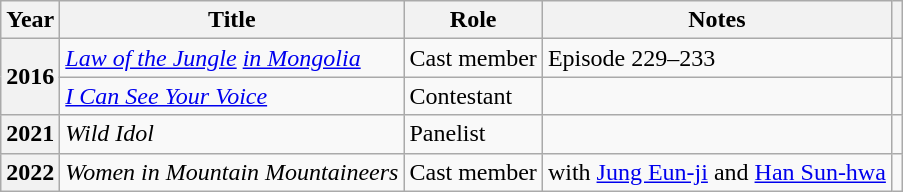<table class="wikitable plainrowheaders">
<tr>
<th scope="col">Year</th>
<th scope="col">Title</th>
<th scope="col">Role</th>
<th scope="col">Notes</th>
<th scope="col"></th>
</tr>
<tr>
<th scope="row" rowspan="2">2016</th>
<td><em><a href='#'>Law of the Jungle</a> <a href='#'>in Mongolia</a></em></td>
<td>Cast member</td>
<td>Episode 229–233</td>
<td style="text-align:center"></td>
</tr>
<tr>
<td><em><a href='#'>I Can See Your Voice</a></em></td>
<td>Contestant</td>
<td></td>
<td style="text-align:center"></td>
</tr>
<tr>
<th scope="row">2021</th>
<td><em>Wild Idol</em></td>
<td>Panelist</td>
<td></td>
<td style="text-align:center"></td>
</tr>
<tr>
<th scope="row">2022</th>
<td><em>Women in Mountain Mountaineers</em></td>
<td>Cast member</td>
<td>with <a href='#'>Jung Eun-ji</a> and <a href='#'>Han Sun-hwa</a></td>
<td style="text-align:center"></td>
</tr>
</table>
